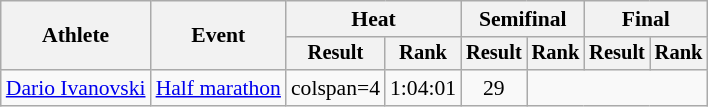<table class=wikitable style=font-size:90%>
<tr>
<th rowspan=2>Athlete</th>
<th rowspan=2>Event</th>
<th colspan=2>Heat</th>
<th colspan=2>Semifinal</th>
<th colspan=2>Final</th>
</tr>
<tr style=font-size:95%>
<th>Result</th>
<th>Rank</th>
<th>Result</th>
<th>Rank</th>
<th>Result</th>
<th>Rank</th>
</tr>
<tr align=center>
<td align=left><a href='#'>Dario Ivanovski</a></td>
<td align=left><a href='#'>Half marathon</a></td>
<td>colspan=4</td>
<td>1:04:01 </td>
<td>29</td>
</tr>
</table>
